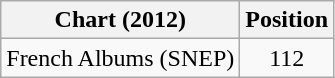<table class="wikitable">
<tr>
<th>Chart (2012)</th>
<th>Position</th>
</tr>
<tr>
<td>French Albums (SNEP)</td>
<td align=center>112</td>
</tr>
</table>
